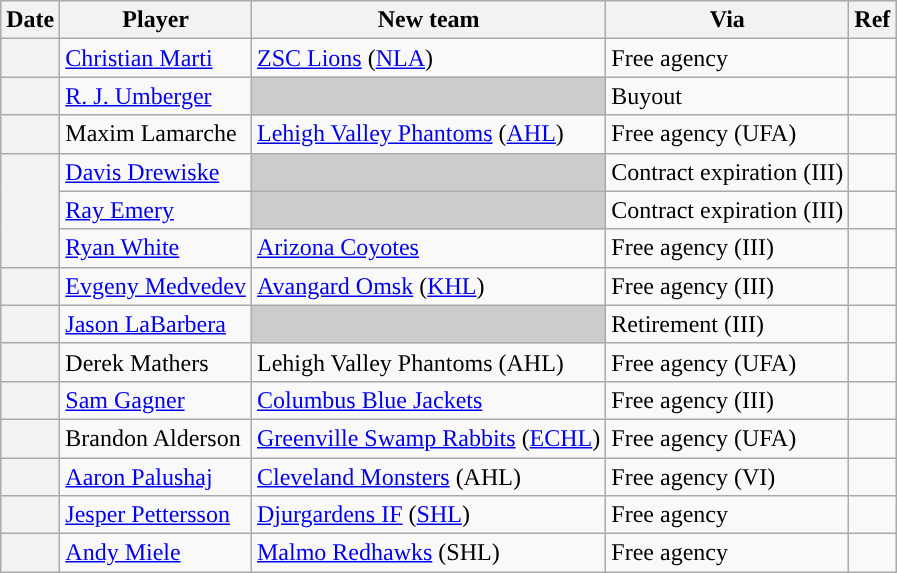<table class="wikitable plainrowheaders">
<tr style="background:#ddd; text-align:center;">
<th>Date</th>
<th>Player</th>
<th>New team</th>
<th>Via</th>
<th>Ref</th>
</tr>
<tr>
<th scope="row"></th>
<td><a href='#'>Christian Marti</a></td>
<td><a href='#'>ZSC Lions</a> (<a href='#'>NLA</a>)</td>
<td>Free agency</td>
<td></td>
</tr>
<tr>
<th scope="row"></th>
<td><a href='#'>R. J. Umberger</a></td>
<td style="background:#ccc"></td>
<td>Buyout</td>
<td></td>
</tr>
<tr>
<th scope="row"></th>
<td>Maxim Lamarche</td>
<td><a href='#'>Lehigh Valley Phantoms</a> (<a href='#'>AHL</a>)</td>
<td>Free agency (UFA)</td>
<td></td>
</tr>
<tr>
<th scope="row" rowspan=3></th>
<td><a href='#'>Davis Drewiske</a></td>
<td style="background:#ccc"></td>
<td>Contract expiration (III)</td>
<td></td>
</tr>
<tr>
<td><a href='#'>Ray Emery</a></td>
<td style="background:#ccc"></td>
<td>Contract expiration (III)</td>
<td></td>
</tr>
<tr>
<td><a href='#'>Ryan White</a></td>
<td><a href='#'>Arizona Coyotes</a></td>
<td>Free agency (III)</td>
<td></td>
</tr>
<tr>
<th scope="row"></th>
<td><a href='#'>Evgeny Medvedev</a></td>
<td><a href='#'>Avangard Omsk</a> (<a href='#'>KHL</a>)</td>
<td>Free agency (III)</td>
<td></td>
</tr>
<tr>
<th scope="row"></th>
<td><a href='#'>Jason LaBarbera</a></td>
<td style="background:#ccc"></td>
<td>Retirement (III)</td>
<td></td>
</tr>
<tr>
<th scope="row"></th>
<td>Derek Mathers</td>
<td>Lehigh Valley Phantoms (AHL)</td>
<td>Free agency (UFA)</td>
<td></td>
</tr>
<tr>
<th scope="row"></th>
<td><a href='#'>Sam Gagner</a></td>
<td><a href='#'>Columbus Blue Jackets</a></td>
<td>Free agency (III)</td>
<td></td>
</tr>
<tr>
<th scope="row"></th>
<td>Brandon Alderson</td>
<td><a href='#'>Greenville Swamp Rabbits</a> (<a href='#'>ECHL</a>)</td>
<td>Free agency (UFA)</td>
<td></td>
</tr>
<tr>
<th scope="row"></th>
<td><a href='#'>Aaron Palushaj</a></td>
<td><a href='#'>Cleveland Monsters</a> (AHL)</td>
<td>Free agency (VI)</td>
<td></td>
</tr>
<tr>
<th scope="row"></th>
<td><a href='#'>Jesper Pettersson</a></td>
<td><a href='#'>Djurgardens IF</a> (<a href='#'>SHL</a>)</td>
<td>Free agency</td>
<td></td>
</tr>
<tr>
<th scope="row"></th>
<td><a href='#'>Andy Miele</a></td>
<td><a href='#'>Malmo Redhawks</a> (SHL)</td>
<td>Free agency</td>
<td></td>
</tr>
</table>
